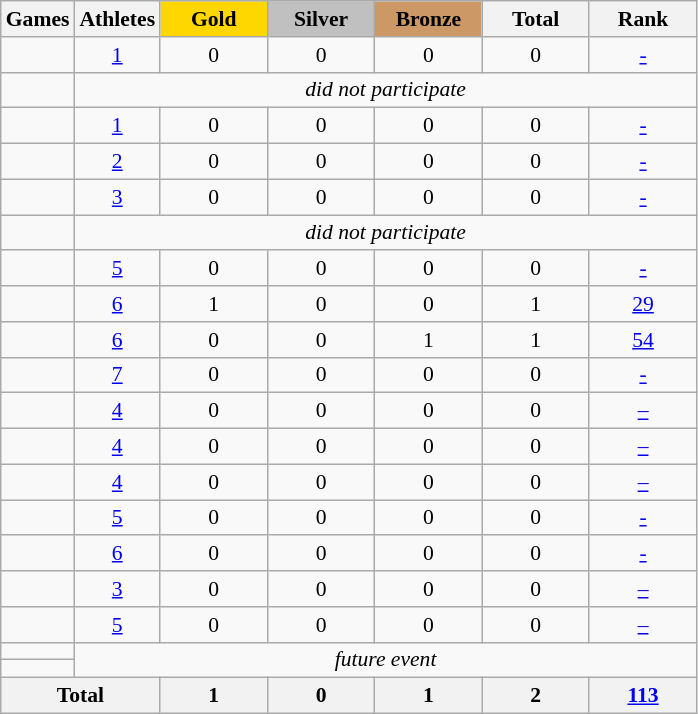<table class="wikitable" style="text-align:center; font-size:90%;">
<tr>
<th>Games</th>
<th>Athletes</th>
<td style="background:gold; width:4.5em; font-weight:bold;">Gold</td>
<td style="background:silver; width:4.5em; font-weight:bold;">Silver</td>
<td style="background:#cc9966; width:4.5em; font-weight:bold;">Bronze</td>
<th style="width:4.5em; font-weight:bold;">Total</th>
<th style="width:4.5em; font-weight:bold;">Rank</th>
</tr>
<tr>
<td align=left></td>
<td><a href='#'>1</a></td>
<td>0</td>
<td>0</td>
<td>0</td>
<td>0</td>
<td><a href='#'>-</a></td>
</tr>
<tr>
<td align=left></td>
<td colspan=6><em>did not participate</em></td>
</tr>
<tr>
<td align=left></td>
<td><a href='#'>1</a></td>
<td>0</td>
<td>0</td>
<td>0</td>
<td>0</td>
<td><a href='#'>-</a></td>
</tr>
<tr>
<td align=left></td>
<td><a href='#'>2</a></td>
<td>0</td>
<td>0</td>
<td>0</td>
<td>0</td>
<td><a href='#'>-</a></td>
</tr>
<tr>
<td align=left></td>
<td><a href='#'>3</a></td>
<td>0</td>
<td>0</td>
<td>0</td>
<td>0</td>
<td><a href='#'>-</a></td>
</tr>
<tr>
<td align=left></td>
<td colspan=6><em>did not participate</em></td>
</tr>
<tr>
<td align=left></td>
<td><a href='#'>5</a></td>
<td>0</td>
<td>0</td>
<td>0</td>
<td>0</td>
<td><a href='#'>-</a></td>
</tr>
<tr>
<td align=left></td>
<td><a href='#'>6</a></td>
<td>1</td>
<td>0</td>
<td>0</td>
<td>1</td>
<td><a href='#'>29</a></td>
</tr>
<tr>
<td align=left></td>
<td><a href='#'>6</a></td>
<td>0</td>
<td>0</td>
<td>1</td>
<td>1</td>
<td><a href='#'>54</a></td>
</tr>
<tr>
<td align=left></td>
<td><a href='#'>7</a></td>
<td>0</td>
<td>0</td>
<td>0</td>
<td>0</td>
<td><a href='#'>-</a></td>
</tr>
<tr>
<td align=left></td>
<td><a href='#'>4</a></td>
<td>0</td>
<td>0</td>
<td>0</td>
<td>0</td>
<td><a href='#'>–</a></td>
</tr>
<tr>
<td align=left></td>
<td><a href='#'>4</a></td>
<td>0</td>
<td>0</td>
<td>0</td>
<td>0</td>
<td><a href='#'>–</a></td>
</tr>
<tr>
<td align=left></td>
<td><a href='#'>4</a></td>
<td>0</td>
<td>0</td>
<td>0</td>
<td>0</td>
<td><a href='#'>–</a></td>
</tr>
<tr>
<td align=left></td>
<td><a href='#'>5</a></td>
<td>0</td>
<td>0</td>
<td>0</td>
<td>0</td>
<td><a href='#'>-</a></td>
</tr>
<tr>
<td align=left></td>
<td><a href='#'>6</a></td>
<td>0</td>
<td>0</td>
<td>0</td>
<td>0</td>
<td><a href='#'>-</a></td>
</tr>
<tr>
<td align=left></td>
<td><a href='#'>3</a></td>
<td>0</td>
<td>0</td>
<td>0</td>
<td>0</td>
<td><a href='#'>–</a></td>
</tr>
<tr>
<td align=left></td>
<td><a href='#'>5</a></td>
<td>0</td>
<td>0</td>
<td>0</td>
<td>0</td>
<td><a href='#'>–</a></td>
</tr>
<tr>
<td align=left></td>
<td colspan=6; rowspan=2><em>future event</em></td>
</tr>
<tr>
<td align=left></td>
</tr>
<tr>
<th colspan=2>Total</th>
<th>1</th>
<th>0</th>
<th>1</th>
<th>2</th>
<th><a href='#'>113</a></th>
</tr>
</table>
